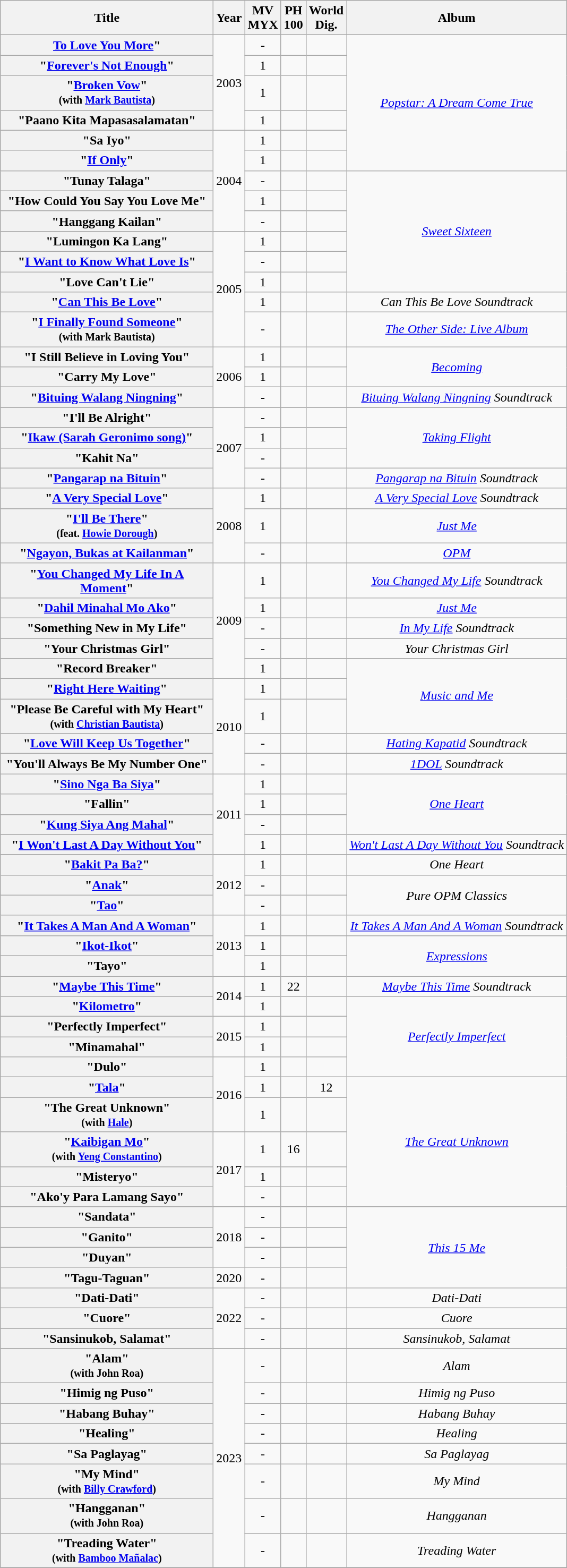<table class="wikitable plainrowheaders" style="text-align:center;">
<tr>
<th scope="col" width="260">Title</th>
<th scope="col">Year</th>
<th>MV<br>MYX</th>
<th>PH<br>100</th>
<th>World<br>Dig.</th>
<th scope="col">Album</th>
</tr>
<tr>
<th scope="row"><a href='#'>To Love You More</a>"</th>
<td rowspan=4>2003</td>
<td>-</td>
<td></td>
<td></td>
<td rowspan="6"><em><a href='#'>Popstar: A Dream Come True</a></em></td>
</tr>
<tr>
<th scope="row">"<a href='#'>Forever's Not Enough</a>"</th>
<td>1</td>
<td></td>
<td></td>
</tr>
<tr>
<th scope="row">"<a href='#'>Broken Vow</a>" <br> <small>(with <a href='#'>Mark Bautista</a>)</small></th>
<td>1</td>
<td></td>
<td></td>
</tr>
<tr>
<th scope="row">"Paano Kita Mapasasalamatan"</th>
<td>1</td>
<td></td>
<td></td>
</tr>
<tr>
<th scope="row">"Sa Iyo"</th>
<td rowspan=5>2004</td>
<td>1</td>
<td></td>
<td></td>
</tr>
<tr>
<th scope="row">"<a href='#'>If Only</a>"</th>
<td>1</td>
<td></td>
<td></td>
</tr>
<tr>
<th scope="row">"Tunay Talaga"</th>
<td>-</td>
<td></td>
<td></td>
<td rowspan="6"><em><a href='#'>Sweet Sixteen</a></em></td>
</tr>
<tr>
<th scope="row">"How Could You Say You Love Me"</th>
<td>1</td>
<td></td>
<td></td>
</tr>
<tr>
<th scope="row">"Hanggang Kailan"</th>
<td>-</td>
<td></td>
<td></td>
</tr>
<tr>
<th scope="row">"Lumingon Ka Lang"</th>
<td rowspan=5>2005</td>
<td>1</td>
<td></td>
<td></td>
</tr>
<tr>
<th scope="row">"<a href='#'>I Want to Know What Love Is</a>"</th>
<td>-</td>
<td></td>
<td></td>
</tr>
<tr>
<th scope="row">"Love Can't Lie"</th>
<td>1</td>
<td></td>
<td></td>
</tr>
<tr>
<th scope="row">"<a href='#'>Can This Be Love</a>"</th>
<td>1</td>
<td></td>
<td></td>
<td><em>Can This Be Love Soundtrack</em></td>
</tr>
<tr>
<th scope="row">"<a href='#'>I Finally Found Someone</a>" <br> <small>(with Mark Bautista)</small></th>
<td>-</td>
<td></td>
<td></td>
<td><em><a href='#'>The Other Side: Live Album</a></em></td>
</tr>
<tr>
<th scope="row">"I Still Believe in Loving You"</th>
<td rowspan=3>2006</td>
<td>1</td>
<td></td>
<td></td>
<td rowspan="2"><em><a href='#'>Becoming</a></em></td>
</tr>
<tr>
<th scope="row">"Carry My Love"</th>
<td>1</td>
<td></td>
<td></td>
</tr>
<tr>
<th scope="row">"<a href='#'>Bituing Walang Ningning</a>"</th>
<td>-</td>
<td></td>
<td></td>
<td><em><a href='#'>Bituing Walang Ningning</a> Soundtrack</em></td>
</tr>
<tr>
<th scope="row">"I'll Be Alright"</th>
<td rowspan=4>2007</td>
<td>-</td>
<td></td>
<td></td>
<td rowspan="3"><em><a href='#'>Taking Flight</a></em></td>
</tr>
<tr>
<th scope="row">"<a href='#'>Ikaw (Sarah Geronimo song)</a>"</th>
<td>1</td>
<td></td>
<td></td>
</tr>
<tr>
<th scope="row">"Kahit Na"</th>
<td>-</td>
<td></td>
<td></td>
</tr>
<tr>
<th scope="row">"<a href='#'>Pangarap na Bituin</a>"</th>
<td>-</td>
<td></td>
<td></td>
<td><em><a href='#'>Pangarap na Bituin</a> Soundtrack</em></td>
</tr>
<tr>
<th scope="row">"<a href='#'>A Very Special Love</a>"</th>
<td rowspan=3>2008</td>
<td>1</td>
<td></td>
<td></td>
<td><em><a href='#'>A Very Special Love</a> Soundtrack</em></td>
</tr>
<tr>
<th scope="row">"<a href='#'>I'll Be There</a>" <br> <small>(feat. <a href='#'>Howie Dorough</a>)</small></th>
<td>1</td>
<td></td>
<td></td>
<td><em><a href='#'>Just Me</a></em></td>
</tr>
<tr>
<th scope="row">"<a href='#'>Ngayon, Bukas at Kailanman</a>"</th>
<td>-</td>
<td></td>
<td></td>
<td><em><a href='#'>OPM</a></em></td>
</tr>
<tr>
<th scope="row">"<a href='#'>You Changed My Life In A Moment</a>"</th>
<td rowspan=5>2009</td>
<td>1</td>
<td></td>
<td></td>
<td><em><a href='#'>You Changed My Life</a> Soundtrack</em></td>
</tr>
<tr>
<th scope="row">"<a href='#'>Dahil Minahal Mo Ako</a>"</th>
<td>1</td>
<td></td>
<td></td>
<td><em><a href='#'>Just Me</a></em></td>
</tr>
<tr>
<th scope="row">"Something New in My Life"</th>
<td>-</td>
<td></td>
<td></td>
<td><em><a href='#'>In My Life</a> Soundtrack</em></td>
</tr>
<tr>
<th scope="row">"Your Christmas Girl"</th>
<td>-</td>
<td></td>
<td></td>
<td><em>Your Christmas Girl</em></td>
</tr>
<tr>
<th scope="row">"Record Breaker"</th>
<td>1</td>
<td></td>
<td></td>
<td rowspan="3"><em><a href='#'>Music and Me</a></em></td>
</tr>
<tr>
<th scope="row">"<a href='#'>Right Here Waiting</a>"</th>
<td rowspan=4>2010</td>
<td>1</td>
<td></td>
<td></td>
</tr>
<tr>
<th scope="row">"Please Be Careful with My Heart" <br> <small>(with <a href='#'>Christian Bautista</a>)</small></th>
<td>1</td>
<td></td>
<td></td>
</tr>
<tr>
<th scope="row">"<a href='#'>Love Will Keep Us Together</a>"</th>
<td>-</td>
<td></td>
<td></td>
<td><em><a href='#'>Hating Kapatid</a> Soundtrack</em></td>
</tr>
<tr>
<th scope="row">"You'll Always Be My Number One"</th>
<td>-</td>
<td></td>
<td></td>
<td><em><a href='#'>1DOL</a> Soundtrack</em></td>
</tr>
<tr>
<th scope="row">"<a href='#'>Sino Nga Ba Siya</a>"</th>
<td rowspan=4>2011</td>
<td>1</td>
<td></td>
<td></td>
<td rowspan="3"><em><a href='#'>One Heart</a></em></td>
</tr>
<tr>
<th scope="row">"Fallin"</th>
<td>1</td>
<td></td>
<td></td>
</tr>
<tr>
<th scope="row">"<a href='#'>Kung Siya Ang Mahal</a>"</th>
<td>-</td>
<td></td>
<td></td>
</tr>
<tr>
<th scope="row">"<a href='#'>I Won't Last A Day Without You</a>"</th>
<td>1</td>
<td></td>
<td></td>
<td><em><a href='#'>Won't Last A Day Without You</a> Soundtrack</em></td>
</tr>
<tr>
<th scope="row">"<a href='#'>Bakit Pa Ba?</a>"</th>
<td rowspan=3>2012</td>
<td>1</td>
<td></td>
<td></td>
<td><em>One Heart</em></td>
</tr>
<tr>
<th scope="row">"<a href='#'>Anak</a>"</th>
<td>-</td>
<td></td>
<td></td>
<td rowspan="2"><em>Pure OPM Classics</em></td>
</tr>
<tr>
<th scope="row">"<a href='#'>Tao</a>"</th>
<td>-</td>
<td></td>
<td></td>
</tr>
<tr>
<th scope="row">"<a href='#'>It Takes A Man And A Woman</a>"</th>
<td rowspan=3>2013</td>
<td>1</td>
<td></td>
<td></td>
<td><em><a href='#'>It Takes A Man And A Woman</a> Soundtrack</em></td>
</tr>
<tr>
<th scope="row">"<a href='#'>Ikot-Ikot</a>"</th>
<td>1</td>
<td></td>
<td></td>
<td rowspan="2"><em><a href='#'>Expressions</a></em></td>
</tr>
<tr>
<th scope="row">"Tayo"</th>
<td>1</td>
<td></td>
<td></td>
</tr>
<tr>
<th scope="row">"<a href='#'>Maybe This Time</a>"</th>
<td rowspan=2>2014</td>
<td>1</td>
<td>22</td>
<td></td>
<td><em><a href='#'>Maybe This Time</a> Soundtrack</em></td>
</tr>
<tr>
<th scope="row">"<a href='#'>Kilometro</a>"</th>
<td>1</td>
<td></td>
<td></td>
<td rowspan="4"><em><a href='#'>Perfectly Imperfect</a></em></td>
</tr>
<tr>
<th scope="row">"Perfectly Imperfect"</th>
<td rowspan=2>2015</td>
<td>1</td>
<td></td>
<td></td>
</tr>
<tr>
<th scope="row">"Minamahal"</th>
<td>1</td>
<td></td>
<td></td>
</tr>
<tr>
<th scope="row">"Dulo"</th>
<td rowspan="3">2016</td>
<td>1</td>
<td></td>
<td></td>
</tr>
<tr>
<th scope="row">"<a href='#'>Tala</a>"</th>
<td>1</td>
<td></td>
<td>12</td>
<td rowspan="5"><em><a href='#'>The Great Unknown</a></em></td>
</tr>
<tr>
<th scope="row">"The Great Unknown" <br> <small> (with <a href='#'>Hale</a>)</small></th>
<td>1</td>
<td></td>
<td></td>
</tr>
<tr>
<th scope="row">"<a href='#'>Kaibigan Mo</a>" <br> <small> (with <a href='#'>Yeng Constantino</a>)</small></th>
<td rowspan="3">2017</td>
<td>1</td>
<td>16</td>
<td></td>
</tr>
<tr>
<th scope="row">"Misteryo"</th>
<td>1</td>
<td></td>
<td></td>
</tr>
<tr>
<th scope="row">"Ako'y Para Lamang Sayo"</th>
<td>-</td>
<td></td>
<td></td>
</tr>
<tr>
<th scope="row">"Sandata"</th>
<td rowspan="3">2018</td>
<td>-</td>
<td></td>
<td></td>
<td rowspan="4"><em><a href='#'>This 15 Me</a></em></td>
</tr>
<tr>
<th scope="row">"Ganito"</th>
<td>-</td>
<td></td>
<td></td>
</tr>
<tr>
<th scope="row">"Duyan"</th>
<td>-</td>
<td></td>
<td></td>
</tr>
<tr>
<th scope="row">"Tagu-Taguan"</th>
<td rowspan=1>2020</td>
<td>-</td>
<td></td>
<td></td>
</tr>
<tr>
<th scope="row">"Dati-Dati"</th>
<td rowspan=3>2022</td>
<td>-</td>
<td></td>
<td></td>
<td rowspan="1"><em>Dati-Dati</em></td>
</tr>
<tr>
<th scope="row">"Cuore"</th>
<td>-</td>
<td></td>
<td></td>
<td rowspan="1"><em>Cuore</em></td>
</tr>
<tr>
<th scope="row">"Sansinukob, Salamat"</th>
<td>-</td>
<td></td>
<td></td>
<td rowspan="1"><em>Sansinukob, Salamat</em></td>
</tr>
<tr>
<th scope="row">"Alam" <br> <small> (with John Roa)</small></th>
<td rowspan="8">2023</td>
<td>-</td>
<td></td>
<td></td>
<td rowspan="1"><em>Alam</em></td>
</tr>
<tr>
<th scope="row">"Himig ng Puso"</th>
<td>-</td>
<td></td>
<td></td>
<td rowspan="1"><em>Himig ng Puso</em></td>
</tr>
<tr>
<th scope="row">"Habang Buhay"</th>
<td>-</td>
<td></td>
<td></td>
<td rowspan="1"><em>Habang Buhay</em></td>
</tr>
<tr>
<th scope="row">"Healing"</th>
<td>-</td>
<td></td>
<td></td>
<td rowspan="1"><em>Healing</em></td>
</tr>
<tr>
<th scope="row">"Sa Paglayag"</th>
<td>-</td>
<td></td>
<td></td>
<td rowspan="1"><em>Sa Paglayag</em></td>
</tr>
<tr>
<th scope="row">"My Mind" <br> <small> (with <a href='#'>Billy Crawford</a>)</small></th>
<td>-</td>
<td></td>
<td></td>
<td rowspan="1"><em>My Mind</em></td>
</tr>
<tr>
<th scope="row">"Hangganan" <br> <small> (with John Roa)</small></th>
<td>-</td>
<td></td>
<td></td>
<td rowspan="1"><em>Hangganan</em></td>
</tr>
<tr>
<th scope="row">"Treading Water" <br> <small> (with <a href='#'>Bamboo Mañalac</a>)</small></th>
<td>-</td>
<td></td>
<td></td>
<td rowspan="1"><em>Treading Water</em></td>
</tr>
<tr>
</tr>
</table>
